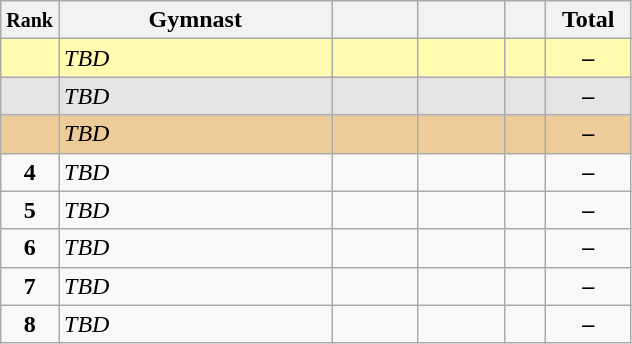<table style="text-align:center;" class="wikitable sortable">
<tr>
<th scope="col" style="width:15px;"><small>Rank</small></th>
<th scope="col" style="width:175px;">Gymnast</th>
<th scope="col" style="width:50px;"><small></small></th>
<th scope="col" style="width:50px;"><small></small></th>
<th scope="col" style="width:20px;"><small></small></th>
<th scope="col" style="width:50px;">Total</th>
</tr>
<tr style="background:#fffcaf;">
<td scope="row" style="text-align:center"><strong></strong></td>
<td style=text-align:left;"><em>TBD</em></td>
<td></td>
<td></td>
<td></td>
<td><strong>–</strong></td>
</tr>
<tr style="background:#e5e5e5;">
<td scope="row" style="text-align:center"><strong></strong></td>
<td style=text-align:left;"><em>TBD</em></td>
<td></td>
<td></td>
<td></td>
<td><strong>–</strong></td>
</tr>
<tr style="background:#ec9;">
<td scope="row" style="text-align:center"><strong></strong></td>
<td style=text-align:left;"><em>TBD</em></td>
<td></td>
<td></td>
<td></td>
<td><strong>–</strong></td>
</tr>
<tr>
<td scope="row" style="text-align:center"><strong>4</strong></td>
<td style=text-align:left;"><em>TBD</em></td>
<td></td>
<td></td>
<td></td>
<td><strong>–</strong></td>
</tr>
<tr>
<td scope="row" style="text-align:center"><strong>5</strong></td>
<td style=text-align:left;"><em>TBD</em></td>
<td></td>
<td></td>
<td></td>
<td><strong>–</strong></td>
</tr>
<tr>
<td scope="row" style="text-align:center"><strong>6</strong></td>
<td style=text-align:left;"><em>TBD</em></td>
<td></td>
<td></td>
<td></td>
<td><strong>–</strong></td>
</tr>
<tr>
<td scope="row" style="text-align:center"><strong>7</strong></td>
<td style=text-align:left;"><em>TBD</em></td>
<td></td>
<td></td>
<td></td>
<td><strong>–</strong></td>
</tr>
<tr>
<td scope="row" style="text-align:center"><strong>8</strong></td>
<td style=text-align:left;"><em>TBD</em></td>
<td></td>
<td></td>
<td></td>
<td><strong>–</strong></td>
</tr>
</table>
